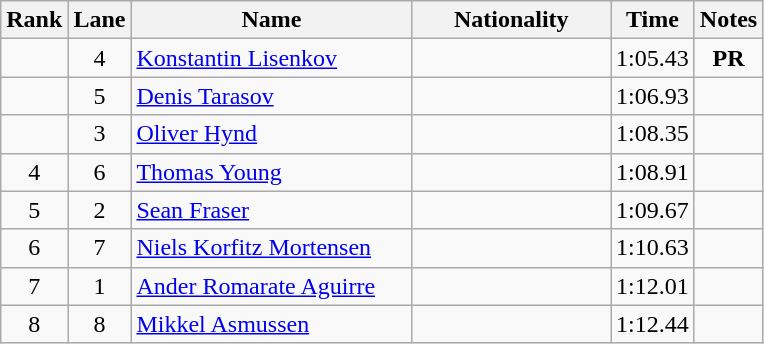<table class="wikitable sortable" style="text-align:center">
<tr>
<th>Rank</th>
<th>Lane</th>
<th style="width:180px">Name</th>
<th style="width:125px">Nationality</th>
<th>Time</th>
<th>Notes</th>
</tr>
<tr>
<td></td>
<td>4</td>
<td style="text-align:left;"><a href='#'>Konstantin Lisenkov</a></td>
<td style="text-align:left;"></td>
<td>1:05.43</td>
<td><strong>PR</strong></td>
</tr>
<tr>
<td></td>
<td>5</td>
<td style="text-align:left;"><a href='#'>Denis Tarasov</a></td>
<td style="text-align:left;"></td>
<td>1:06.93</td>
<td></td>
</tr>
<tr>
<td></td>
<td>3</td>
<td style="text-align:left;"><a href='#'>Oliver Hynd</a></td>
<td style="text-align:left;"></td>
<td>1:08.35</td>
<td></td>
</tr>
<tr>
<td>4</td>
<td>6</td>
<td style="text-align:left;"><a href='#'>Thomas Young</a></td>
<td style="text-align:left;"></td>
<td>1:08.91</td>
<td></td>
</tr>
<tr>
<td>5</td>
<td>2</td>
<td style="text-align:left;"><a href='#'>Sean Fraser</a></td>
<td style="text-align:left;"></td>
<td>1:09.67</td>
<td></td>
</tr>
<tr>
<td>6</td>
<td>7</td>
<td style="text-align:left;"><a href='#'>Niels Korfitz Mortensen</a></td>
<td style="text-align:left;"></td>
<td>1:10.63</td>
<td></td>
</tr>
<tr>
<td>7</td>
<td>1</td>
<td style="text-align:left;"><a href='#'>Ander Romarate Aguirre</a></td>
<td style="text-align:left;"></td>
<td>1:12.01</td>
<td></td>
</tr>
<tr>
<td>8</td>
<td>8</td>
<td style="text-align:left;"><a href='#'>Mikkel Asmussen</a></td>
<td style="text-align:left;"></td>
<td>1:12.44</td>
<td></td>
</tr>
</table>
